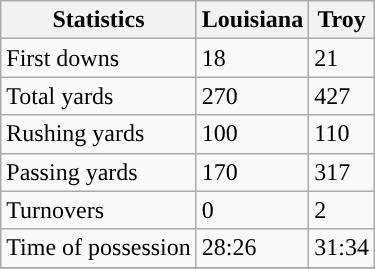<table class="wikitable">
<tr>
<th>Statistics</th>
<th>Louisiana</th>
<th>Troy</th>
</tr>
<tr>
<td>First downs</td>
<td>18</td>
<td>21</td>
</tr>
<tr>
<td>Total yards</td>
<td>270</td>
<td>427</td>
</tr>
<tr>
<td>Rushing yards</td>
<td>100</td>
<td>110</td>
</tr>
<tr>
<td>Passing yards</td>
<td>170</td>
<td>317</td>
</tr>
<tr>
<td>Turnovers</td>
<td>0</td>
<td>2</td>
</tr>
<tr>
<td>Time of possession</td>
<td>28:26</td>
<td>31:34</td>
</tr>
<tr>
</tr>
</table>
